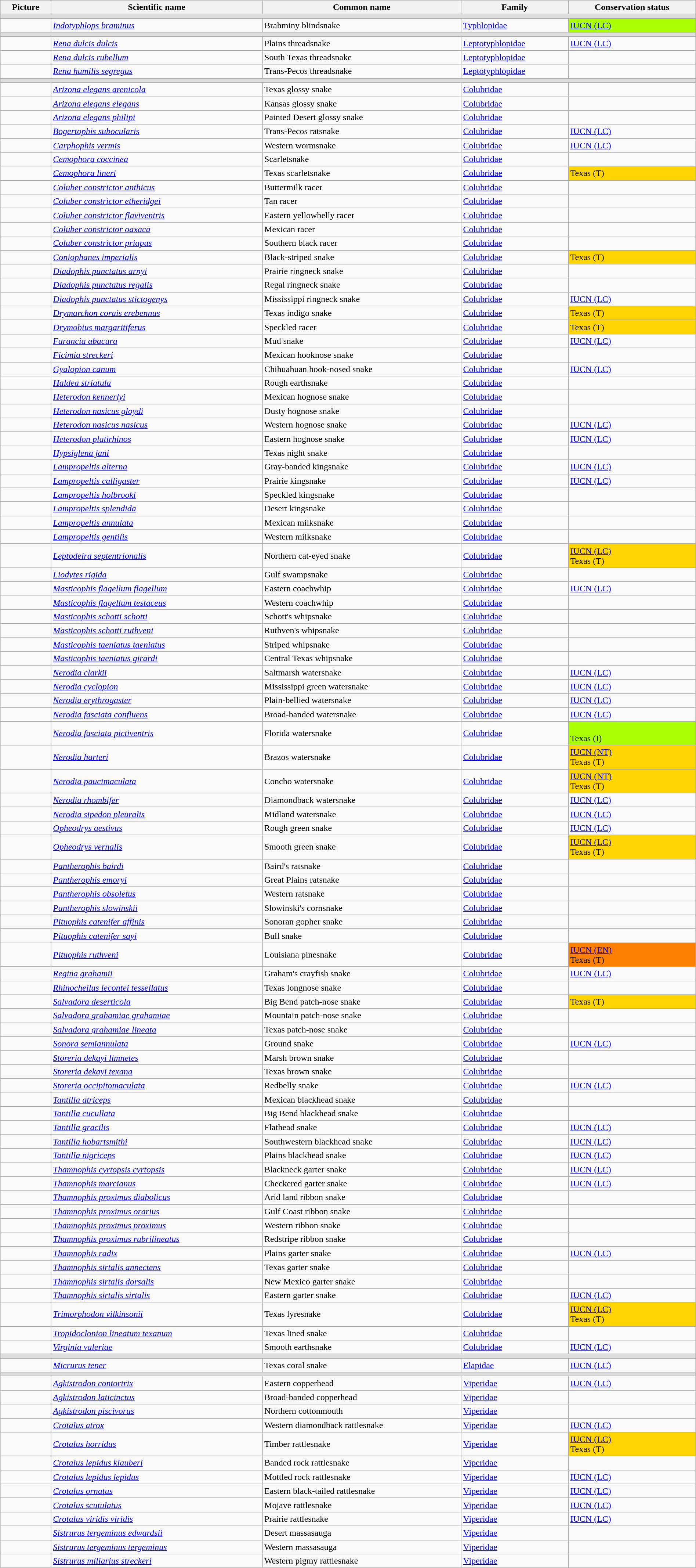<table class="wikitable sortable mw-collapsible" style="width: 100%;">
<tr>
<th class=unsortable>Picture</th>
<th>Scientific name</th>
<th>Common name</th>
<th>Family</th>
<th>Conservation status</th>
</tr>
<tr>
<th colspan="5"style="background:#dddddd;"></th>
</tr>
<tr>
<td></td>
<td><em><a href='#'>Indotyphlops braminus</a></em></td>
<td>Brahminy blindsnake</td>
<td><a href='#'>Typhlopidae</a></td>
<td style="background: #AAFF00;"><a href='#'>IUCN (LC)</a><br></td>
</tr>
<tr>
<th colspan="5"style="background:#dddddd;"></th>
</tr>
<tr>
<td></td>
<td><em><a href='#'>Rena dulcis dulcis</a></em></td>
<td>Plains threadsnake</td>
<td><a href='#'>Leptotyphlopidae</a></td>
<td><a href='#'>IUCN (LC)</a></td>
</tr>
<tr>
<td></td>
<td><em><a href='#'>Rena dulcis rubellum</a></em></td>
<td>South Texas threadsnake</td>
<td><a href='#'>Leptotyphlopidae</a></td>
<td></td>
</tr>
<tr>
<td></td>
<td><em><a href='#'>Rena humilis segregus</a></em></td>
<td>Trans-Pecos threadsnake</td>
<td><a href='#'>Leptotyphlopidae</a></td>
<td></td>
</tr>
<tr>
<th colspan="5"style="background:#dddddd;"></th>
</tr>
<tr>
<td></td>
<td><em><a href='#'>Arizona elegans arenicola</a></em></td>
<td>Texas glossy snake</td>
<td><a href='#'>Colubridae</a></td>
<td></td>
</tr>
<tr>
<td></td>
<td><em><a href='#'>Arizona elegans elegans</a></em></td>
<td>Kansas glossy snake</td>
<td><a href='#'>Colubridae</a></td>
<td></td>
</tr>
<tr>
<td></td>
<td><em><a href='#'>Arizona elegans philipi</a></em></td>
<td>Painted Desert glossy snake</td>
<td><a href='#'>Colubridae</a></td>
<td></td>
</tr>
<tr>
<td></td>
<td><em><a href='#'>Bogertophis subocularis</a></em></td>
<td>Trans-Pecos ratsnake</td>
<td><a href='#'>Colubridae</a></td>
<td><a href='#'>IUCN (LC)</a></td>
</tr>
<tr>
<td></td>
<td><em><a href='#'>Carphophis vermis</a></em></td>
<td>Western wormsnake</td>
<td><a href='#'>Colubridae</a></td>
<td><a href='#'>IUCN (LC)</a></td>
</tr>
<tr>
<td></td>
<td><em><a href='#'>Cemophora coccinea</a></em></td>
<td>Scarletsnake</td>
<td><a href='#'>Colubridae</a></td>
<td></td>
</tr>
<tr>
<td></td>
<td><em><a href='#'>Cemophora lineri</a></em></td>
<td>Texas scarletsnake</td>
<td><a href='#'>Colubridae</a></td>
<td style="background: #FFD500;">Texas (T)</td>
</tr>
<tr>
<td></td>
<td><em><a href='#'>Coluber constrictor anthicus</a></em></td>
<td>Buttermilk racer</td>
<td><a href='#'>Colubridae</a></td>
<td></td>
</tr>
<tr>
<td></td>
<td><em><a href='#'>Coluber constrictor etheridgei</a></em></td>
<td>Tan racer</td>
<td><a href='#'>Colubridae</a></td>
<td></td>
</tr>
<tr>
<td></td>
<td><em><a href='#'>Coluber constrictor flaviventris</a></em></td>
<td>Eastern yellowbelly racer</td>
<td><a href='#'>Colubridae</a></td>
<td></td>
</tr>
<tr>
<td></td>
<td><em><a href='#'>Coluber constrictor oaxaca</a></em></td>
<td>Mexican racer</td>
<td><a href='#'>Colubridae</a></td>
<td></td>
</tr>
<tr>
<td></td>
<td><em><a href='#'>Coluber constrictor priapus</a></em></td>
<td>Southern black racer</td>
<td><a href='#'>Colubridae</a></td>
<td></td>
</tr>
<tr>
<td></td>
<td><em><a href='#'>Coniophanes imperialis</a></em></td>
<td>Black-striped snake</td>
<td><a href='#'>Colubridae</a></td>
<td style="background: #FFD500;">Texas (T)</td>
</tr>
<tr>
<td></td>
<td><em><a href='#'>Diadophis punctatus arnyi</a></em></td>
<td>Prairie ringneck snake</td>
<td><a href='#'>Colubridae</a></td>
<td></td>
</tr>
<tr>
<td></td>
<td><em><a href='#'>Diadophis punctatus regalis</a></em></td>
<td>Regal ringneck snake</td>
<td><a href='#'>Colubridae</a></td>
<td></td>
</tr>
<tr>
<td></td>
<td><em><a href='#'>Diadophis punctatus stictogenys</a></em></td>
<td>Mississippi ringneck snake</td>
<td><a href='#'>Colubridae</a></td>
<td><a href='#'>IUCN (LC)</a></td>
</tr>
<tr>
<td></td>
<td><em><a href='#'>Drymarchon corais erebennus</a></em></td>
<td>Texas indigo snake</td>
<td><a href='#'>Colubridae</a></td>
<td style="background: #FFD500;">Texas (T)</td>
</tr>
<tr>
<td></td>
<td><em><a href='#'>Drymobius margaritiferus</a></em></td>
<td>Speckled racer</td>
<td><a href='#'>Colubridae</a></td>
<td style="background: #FFD500;">Texas (T)</td>
</tr>
<tr>
<td></td>
<td><em><a href='#'>Farancia abacura</a></em></td>
<td>Mud snake</td>
<td><a href='#'>Colubridae</a></td>
<td><a href='#'>IUCN (LC)</a></td>
</tr>
<tr>
<td></td>
<td><em><a href='#'>Ficimia streckeri</a></em></td>
<td>Mexican hooknose snake</td>
<td><a href='#'>Colubridae</a></td>
<td></td>
</tr>
<tr>
<td></td>
<td><em><a href='#'>Gyalopion canum</a></em></td>
<td>Chihuahuan hook-nosed snake</td>
<td><a href='#'>Colubridae</a></td>
<td><a href='#'>IUCN (LC)</a></td>
</tr>
<tr>
<td></td>
<td><em><a href='#'>Haldea striatula</a></em></td>
<td>Rough earthsnake</td>
<td><a href='#'>Colubridae</a></td>
<td></td>
</tr>
<tr>
<td></td>
<td><em><a href='#'>Heterodon kennerlyi</a></em></td>
<td>Mexican hognose snake</td>
<td><a href='#'>Colubridae</a></td>
<td></td>
</tr>
<tr>
<td></td>
<td><em><a href='#'>Heterodon nasicus gloydi</a></em></td>
<td>Dusty hognose snake</td>
<td><a href='#'>Colubridae</a></td>
<td></td>
</tr>
<tr>
<td></td>
<td><em><a href='#'>Heterodon nasicus nasicus</a></em></td>
<td>Western hognose snake</td>
<td><a href='#'>Colubridae</a></td>
<td><a href='#'>IUCN (LC)</a></td>
</tr>
<tr>
<td></td>
<td><em><a href='#'>Heterodon platirhinos</a></em></td>
<td>Eastern hognose snake</td>
<td><a href='#'>Colubridae</a></td>
<td><a href='#'>IUCN (LC)</a></td>
</tr>
<tr>
<td></td>
<td><em><a href='#'>Hypsiglena jani</a></em></td>
<td>Texas night snake</td>
<td><a href='#'>Colubridae</a></td>
<td></td>
</tr>
<tr>
<td></td>
<td><em><a href='#'>Lampropeltis alterna</a></em></td>
<td>Gray-banded kingsnake</td>
<td><a href='#'>Colubridae</a></td>
<td><a href='#'>IUCN (LC)</a></td>
</tr>
<tr>
<td></td>
<td><em><a href='#'>Lampropeltis calligaster</a></em></td>
<td>Prairie kingsnake</td>
<td><a href='#'>Colubridae</a></td>
<td><a href='#'>IUCN (LC)</a></td>
</tr>
<tr>
<td></td>
<td><em><a href='#'>Lampropeltis holbrooki</a></em></td>
<td>Speckled kingsnake</td>
<td><a href='#'>Colubridae</a></td>
<td></td>
</tr>
<tr>
<td></td>
<td><em><a href='#'>Lampropeltis splendida</a></em></td>
<td>Desert kingsnake</td>
<td><a href='#'>Colubridae</a></td>
<td></td>
</tr>
<tr>
<td></td>
<td><em><a href='#'>Lampropeltis annulata</a></em></td>
<td>Mexican milksnake</td>
<td><a href='#'>Colubridae</a></td>
<td></td>
</tr>
<tr>
<td></td>
<td><em><a href='#'>Lampropeltis gentilis</a></em></td>
<td>Western milksnake</td>
<td><a href='#'>Colubridae</a></td>
<td></td>
</tr>
<tr>
<td></td>
<td><em><a href='#'>Leptodeira septentrionalis</a></em></td>
<td>Northern cat-eyed snake</td>
<td><a href='#'>Colubridae</a></td>
<td style="background: #FFD500;"><a href='#'>IUCN (LC)</a><br>Texas (T)</td>
</tr>
<tr>
<td></td>
<td><em><a href='#'>Liodytes rigida</a></em></td>
<td>Gulf swampsnake</td>
<td><a href='#'>Colubridae</a></td>
<td></td>
</tr>
<tr>
<td></td>
<td><em><a href='#'>Masticophis flagellum flagellum</a></em></td>
<td>Eastern coachwhip</td>
<td><a href='#'>Colubridae</a></td>
<td><a href='#'>IUCN (LC)</a></td>
</tr>
<tr>
<td></td>
<td><em><a href='#'>Masticophis flagellum testaceus</a></em></td>
<td>Western coachwhip</td>
<td><a href='#'>Colubridae</a></td>
<td></td>
</tr>
<tr>
<td></td>
<td><em><a href='#'>Masticophis schotti schotti</a></em></td>
<td>Schott's whipsnake</td>
<td><a href='#'>Colubridae</a></td>
<td></td>
</tr>
<tr>
<td></td>
<td><em><a href='#'>Masticophis schotti ruthveni</a></em></td>
<td>Ruthven's whipsnake</td>
<td><a href='#'>Colubridae</a></td>
<td></td>
</tr>
<tr>
<td></td>
<td><em><a href='#'>Masticophis taeniatus taeniatus</a></em></td>
<td>Striped  whipsnake</td>
<td><a href='#'>Colubridae</a></td>
<td></td>
</tr>
<tr>
<td></td>
<td><em><a href='#'>Masticophis taeniatus girardi</a></em></td>
<td>Central Texas whipsnake</td>
<td><a href='#'>Colubridae</a></td>
<td></td>
</tr>
<tr>
<td></td>
<td><em><a href='#'>Nerodia clarkii</a></em></td>
<td>Saltmarsh watersnake</td>
<td><a href='#'>Colubridae</a></td>
<td><a href='#'>IUCN (LC)</a></td>
</tr>
<tr>
<td></td>
<td><em><a href='#'>Nerodia cyclopion</a></em></td>
<td>Mississippi green watersnake</td>
<td><a href='#'>Colubridae</a></td>
<td><a href='#'>IUCN (LC)</a></td>
</tr>
<tr>
<td></td>
<td><em><a href='#'>Nerodia erythrogaster</a></em></td>
<td>Plain-bellied watersnake</td>
<td><a href='#'>Colubridae</a></td>
<td><a href='#'>IUCN (LC)</a></td>
</tr>
<tr>
<td></td>
<td><em><a href='#'>Nerodia fasciata confluens</a></em></td>
<td>Broad-banded watersnake</td>
<td><a href='#'>Colubridae</a></td>
<td><a href='#'>IUCN (LC)</a></td>
</tr>
<tr>
<td></td>
<td><em><a href='#'>Nerodia fasciata pictiventris</a></em></td>
<td>Florida watersnake</td>
<td><a href='#'>Colubridae</a></td>
<td style="background: #AAFF00;"><br>Texas (I)</td>
</tr>
<tr>
<td></td>
<td><em><a href='#'>Nerodia harteri</a></em></td>
<td>Brazos watersnake</td>
<td><a href='#'>Colubridae</a></td>
<td style="background: #FFD500;"><a href='#'>IUCN (NT)</a><br>Texas (T)</td>
</tr>
<tr>
<td></td>
<td><em><a href='#'>Nerodia paucimaculata</a></em></td>
<td>Concho watersnake</td>
<td><a href='#'>Colubridae</a></td>
<td style="background: #FFD500;"><a href='#'>IUCN (NT)</a><br>Texas (T)</td>
</tr>
<tr>
<td></td>
<td><em><a href='#'>Nerodia rhombifer</a></em></td>
<td>Diamondback watersnake</td>
<td><a href='#'>Colubridae</a></td>
<td><a href='#'>IUCN (LC)</a></td>
</tr>
<tr>
<td></td>
<td><em><a href='#'>Nerodia sipedon pleuralis</a></em></td>
<td>Midland watersnake</td>
<td><a href='#'>Colubridae</a></td>
<td><a href='#'>IUCN (LC)</a></td>
</tr>
<tr>
<td></td>
<td><em><a href='#'>Opheodrys aestivus</a></em></td>
<td>Rough green snake</td>
<td><a href='#'>Colubridae</a></td>
<td><a href='#'>IUCN (LC)</a></td>
</tr>
<tr>
<td></td>
<td><em><a href='#'>Opheodrys vernalis</a></em></td>
<td>Smooth green snake</td>
<td><a href='#'>Colubridae</a></td>
<td style="background: #FFD500;"><a href='#'>IUCN (LC)</a><br>Texas (T)</td>
</tr>
<tr>
<td></td>
<td><em><a href='#'>Pantherophis bairdi</a></em></td>
<td>Baird's ratsnake</td>
<td><a href='#'>Colubridae</a></td>
<td></td>
</tr>
<tr>
<td></td>
<td><em><a href='#'>Pantherophis emoryi</a></em></td>
<td>Great Plains ratsnake</td>
<td><a href='#'>Colubridae</a></td>
<td></td>
</tr>
<tr>
<td></td>
<td><em><a href='#'>Pantherophis obsoletus</a></em></td>
<td>Western ratsnake</td>
<td><a href='#'>Colubridae</a></td>
<td></td>
</tr>
<tr>
<td></td>
<td><em><a href='#'>Pantherophis slowinskii</a></em></td>
<td>Slowinski's cornsnake</td>
<td><a href='#'>Colubridae</a></td>
<td></td>
</tr>
<tr>
<td></td>
<td><em><a href='#'>Pituophis catenifer affinis</a></em></td>
<td>Sonoran gopher snake</td>
<td><a href='#'>Colubridae</a></td>
<td></td>
</tr>
<tr>
<td></td>
<td><em><a href='#'>Pituophis catenifer sayi</a></em></td>
<td>Bull snake</td>
<td><a href='#'>Colubridae</a></td>
<td></td>
</tr>
<tr>
<td></td>
<td><em><a href='#'>Pituophis ruthveni</a></em></td>
<td>Louisiana pinesnake</td>
<td><a href='#'>Colubridae</a></td>
<td style="background: #FF8000;"><a href='#'>IUCN (EN)</a><br>Texas (T)</td>
</tr>
<tr>
<td></td>
<td><em><a href='#'>Regina grahamii</a></em></td>
<td>Graham's crayfish snake</td>
<td><a href='#'>Colubridae</a></td>
<td><a href='#'>IUCN (LC)</a></td>
</tr>
<tr>
<td></td>
<td><em><a href='#'>Rhinocheilus lecontei tessellatus</a></em></td>
<td>Texas longnose snake</td>
<td><a href='#'>Colubridae</a></td>
<td></td>
</tr>
<tr>
<td></td>
<td><em><a href='#'>Salvadora deserticola</a></em></td>
<td>Big Bend patch-nose snake</td>
<td><a href='#'>Colubridae</a></td>
<td style="background: #FFD500;">Texas (T)</td>
</tr>
<tr>
<td></td>
<td><em><a href='#'>Salvadora grahamiae grahamiae</a></em></td>
<td>Mountain patch-nose snake</td>
<td><a href='#'>Colubridae</a></td>
<td></td>
</tr>
<tr>
<td></td>
<td><em><a href='#'>Salvadora grahamiae lineata</a></em></td>
<td>Texas patch-nose snake</td>
<td><a href='#'>Colubridae</a></td>
<td></td>
</tr>
<tr>
<td></td>
<td><em><a href='#'>Sonora semiannulata</a></em></td>
<td>Ground snake</td>
<td><a href='#'>Colubridae</a></td>
<td><a href='#'>IUCN (LC)</a></td>
</tr>
<tr>
<td></td>
<td><em><a href='#'>Storeria dekayi limnetes</a></em></td>
<td>Marsh brown snake</td>
<td><a href='#'>Colubridae</a></td>
<td></td>
</tr>
<tr>
<td></td>
<td><em><a href='#'>Storeria dekayi texana</a></em></td>
<td>Texas brown snake</td>
<td><a href='#'>Colubridae</a></td>
<td></td>
</tr>
<tr>
<td></td>
<td><em><a href='#'>Storeria occipitomaculata</a></em></td>
<td>Redbelly snake</td>
<td><a href='#'>Colubridae</a></td>
<td><a href='#'>IUCN (LC)</a></td>
</tr>
<tr>
<td></td>
<td><em><a href='#'>Tantilla atriceps</a></em></td>
<td>Mexican blackhead snake</td>
<td><a href='#'>Colubridae</a></td>
<td></td>
</tr>
<tr>
<td></td>
<td><em><a href='#'>Tantilla cucullata</a></em></td>
<td>Big Bend blackhead snake</td>
<td><a href='#'>Colubridae</a></td>
<td></td>
</tr>
<tr>
<td></td>
<td><em><a href='#'>Tantilla gracilis</a></em></td>
<td>Flathead snake</td>
<td><a href='#'>Colubridae</a></td>
<td><a href='#'>IUCN (LC)</a></td>
</tr>
<tr>
<td></td>
<td><em><a href='#'>Tantilla hobartsmithi</a></em></td>
<td>Southwestern blackhead snake</td>
<td><a href='#'>Colubridae</a></td>
<td><a href='#'>IUCN (LC)</a></td>
</tr>
<tr>
<td></td>
<td><em><a href='#'>Tantilla nigriceps</a></em></td>
<td>Plains blackhead snake</td>
<td><a href='#'>Colubridae</a></td>
<td><a href='#'>IUCN (LC)</a></td>
</tr>
<tr>
<td></td>
<td><em><a href='#'>Thamnophis cyrtopsis cyrtopsis</a></em></td>
<td>Blackneck garter snake</td>
<td><a href='#'>Colubridae</a></td>
<td><a href='#'>IUCN (LC)</a></td>
</tr>
<tr>
<td></td>
<td><em><a href='#'>Thamnophis marcianus</a></em></td>
<td>Checkered garter snake</td>
<td><a href='#'>Colubridae</a></td>
<td><a href='#'>IUCN (LC)</a></td>
</tr>
<tr>
<td></td>
<td><em><a href='#'>Thamnophis proximus diabolicus</a></em></td>
<td>Arid land ribbon snake</td>
<td><a href='#'>Colubridae</a></td>
<td></td>
</tr>
<tr>
<td></td>
<td><em><a href='#'>Thamnophis proximus orarius</a></em></td>
<td>Gulf Coast ribbon snake</td>
<td><a href='#'>Colubridae</a></td>
<td></td>
</tr>
<tr>
<td></td>
<td><em><a href='#'>Thamnophis proximus proximus</a></em></td>
<td>Western ribbon snake</td>
<td><a href='#'>Colubridae</a></td>
<td></td>
</tr>
<tr>
<td></td>
<td><em><a href='#'>Thamnophis proximus rubrilineatus</a></em></td>
<td>Redstripe ribbon snake</td>
<td><a href='#'>Colubridae</a></td>
<td></td>
</tr>
<tr>
<td></td>
<td><em><a href='#'>Thamnophis radix</a></em></td>
<td>Plains garter snake</td>
<td><a href='#'>Colubridae</a></td>
<td><a href='#'>IUCN (LC)</a></td>
</tr>
<tr>
<td></td>
<td><em><a href='#'>Thamnophis sirtalis annectens</a></em></td>
<td>Texas garter snake</td>
<td><a href='#'>Colubridae</a></td>
<td></td>
</tr>
<tr>
<td></td>
<td><em><a href='#'>Thamnophis sirtalis dorsalis</a></em></td>
<td>New Mexico garter snake</td>
<td><a href='#'>Colubridae</a></td>
<td></td>
</tr>
<tr>
<td></td>
<td><em><a href='#'>Thamnophis sirtalis sirtalis</a></em></td>
<td>Eastern garter snake</td>
<td><a href='#'>Colubridae</a></td>
<td><a href='#'>IUCN (LC)</a></td>
</tr>
<tr>
<td></td>
<td><em><a href='#'>Trimorphodon vilkinsonii</a></em></td>
<td>Texas lyresnake</td>
<td><a href='#'>Colubridae</a></td>
<td style="background: #FFD500;"><a href='#'>IUCN (LC)</a><br>Texas (T)</td>
</tr>
<tr>
<td></td>
<td><em><a href='#'>Tropidoclonion lineatum texanum</a></em></td>
<td>Texas lined snake</td>
<td><a href='#'>Colubridae</a></td>
<td></td>
</tr>
<tr>
<td></td>
<td><em><a href='#'>Virginia valeriae</a></em></td>
<td>Smooth earthsnake</td>
<td><a href='#'>Colubridae</a></td>
<td><a href='#'>IUCN (LC)</a></td>
</tr>
<tr>
<th colspan="5"style="background:#dddddd;"></th>
</tr>
<tr>
<td></td>
<td><em><a href='#'>Micrurus tener</a></em></td>
<td>Texas coral snake</td>
<td><a href='#'>Elapidae</a></td>
<td><a href='#'>IUCN (LC)</a></td>
</tr>
<tr>
<th colspan="5"style="background:#dddddd;"></th>
</tr>
<tr>
<td></td>
<td><em><a href='#'>Agkistrodon contortrix</a></em></td>
<td>Eastern copperhead</td>
<td><a href='#'>Viperidae</a></td>
<td><a href='#'>IUCN (LC)</a></td>
</tr>
<tr>
<td></td>
<td><em><a href='#'>Agkistrodon laticinctus</a></em></td>
<td>Broad-banded copperhead</td>
<td><a href='#'>Viperidae</a></td>
<td></td>
</tr>
<tr>
<td></td>
<td><em><a href='#'>Agkistrodon piscivorus</a></em></td>
<td>Northern cottonmouth</td>
<td><a href='#'>Viperidae</a></td>
<td></td>
</tr>
<tr>
<td></td>
<td><em><a href='#'>Crotalus atrox</a></em></td>
<td>Western diamondback rattlesnake</td>
<td><a href='#'>Viperidae</a></td>
<td><a href='#'>IUCN (LC)</a></td>
</tr>
<tr>
<td></td>
<td><em><a href='#'>Crotalus horridus</a></em></td>
<td>Timber rattlesnake</td>
<td><a href='#'>Viperidae</a></td>
<td style="background: #FFD500;"><a href='#'>IUCN (LC)</a><br>Texas (T)</td>
</tr>
<tr>
<td></td>
<td><em><a href='#'>Crotalus lepidus klauberi</a></em></td>
<td>Banded rock rattlesnake</td>
<td><a href='#'>Viperidae</a></td>
<td></td>
</tr>
<tr>
<td></td>
<td><em><a href='#'>Crotalus lepidus lepidus</a></em></td>
<td>Mottled rock rattlesnake</td>
<td><a href='#'>Viperidae</a></td>
<td><a href='#'>IUCN (LC)</a></td>
</tr>
<tr>
<td></td>
<td><em><a href='#'>Crotalus ornatus</a></em></td>
<td>Eastern black-tailed rattlesnake</td>
<td><a href='#'>Viperidae</a></td>
<td><a href='#'>IUCN (LC)</a></td>
</tr>
<tr>
<td></td>
<td><em><a href='#'>Crotalus scutulatus</a></em></td>
<td>Mojave rattlesnake</td>
<td><a href='#'>Viperidae</a></td>
<td><a href='#'>IUCN (LC)</a></td>
</tr>
<tr>
<td></td>
<td><em><a href='#'>Crotalus viridis viridis</a></em></td>
<td>Prairie rattlesnake</td>
<td><a href='#'>Viperidae</a></td>
<td><a href='#'>IUCN (LC)</a></td>
</tr>
<tr>
<td></td>
<td><em><a href='#'>Sistrurus tergeminus edwardsii</a></em></td>
<td>Desert massasauga</td>
<td><a href='#'>Viperidae</a></td>
<td></td>
</tr>
<tr>
<td></td>
<td><em><a href='#'>Sistrurus tergeminus tergeminus</a></em></td>
<td>Western massasauga</td>
<td><a href='#'>Viperidae</a></td>
<td></td>
</tr>
<tr>
<td></td>
<td><em><a href='#'>Sistrurus miliarius streckeri</a></em></td>
<td>Western pigmy rattlesnake</td>
<td><a href='#'>Viperidae</a></td>
<td></td>
</tr>
</table>
